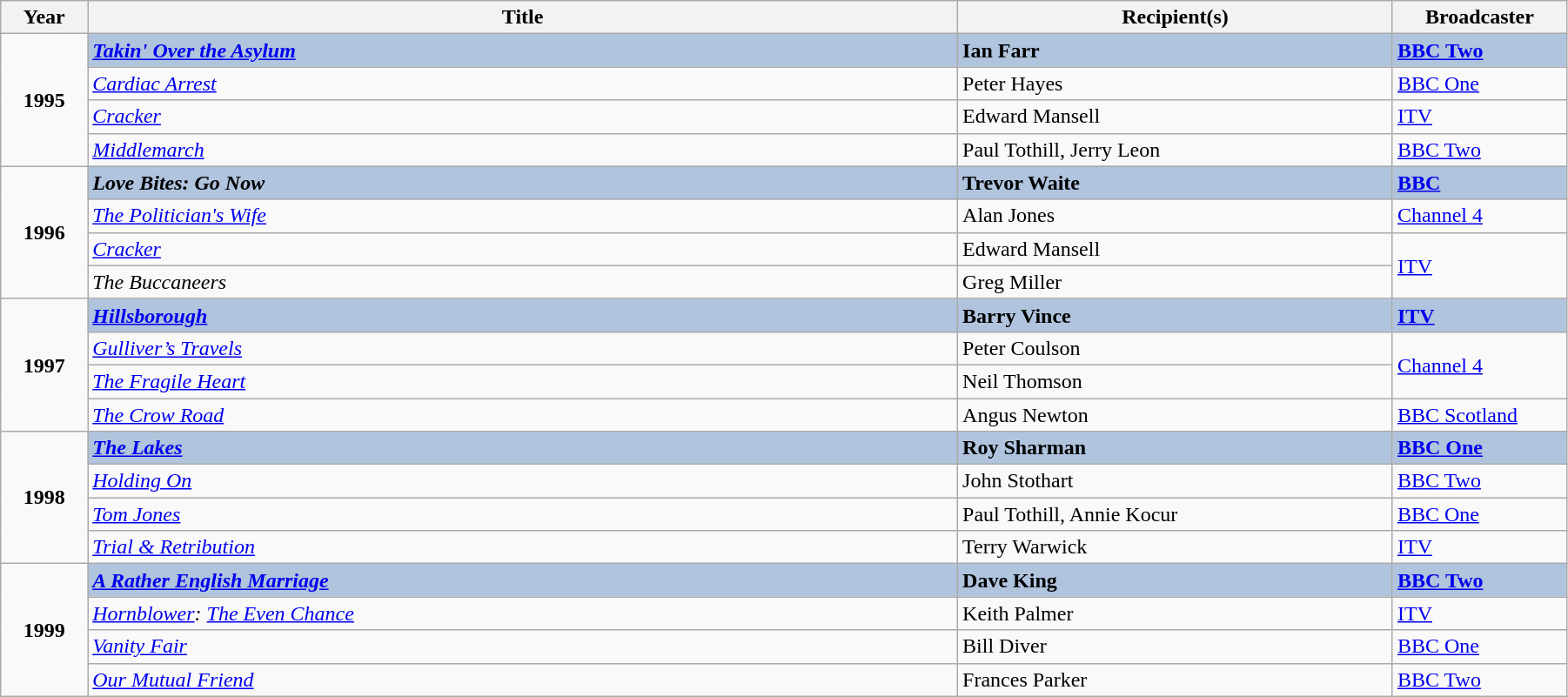<table class="wikitable" width="95%">
<tr>
<th width=5%>Year</th>
<th width=50%>Title</th>
<th width=25%><strong>Recipient(s)</strong></th>
<th width=10%><strong>Broadcaster</strong></th>
</tr>
<tr>
<td rowspan="4" style="text-align:center;"><strong>1995</strong></td>
<td style="background:#B0C4DE;"><strong><em><a href='#'>Takin' Over the Asylum</a></em></strong></td>
<td style="background:#B0C4DE;"><strong>Ian Farr</strong></td>
<td style="background:#B0C4DE;"><strong><a href='#'>BBC Two</a></strong></td>
</tr>
<tr>
<td><em><a href='#'>Cardiac Arrest</a></em></td>
<td>Peter Hayes</td>
<td><a href='#'>BBC One</a></td>
</tr>
<tr>
<td><em><a href='#'>Cracker</a></em></td>
<td>Edward Mansell</td>
<td><a href='#'>ITV</a></td>
</tr>
<tr>
<td><em><a href='#'>Middlemarch</a></em></td>
<td>Paul Tothill, Jerry Leon</td>
<td><a href='#'>BBC Two</a></td>
</tr>
<tr>
<td rowspan="4" style="text-align:center;"><strong>1996</strong></td>
<td style="background:#B0C4DE;"><strong><em>Love Bites: Go Now</em></strong></td>
<td style="background:#B0C4DE;"><strong>Trevor Waite</strong></td>
<td style="background:#B0C4DE;"><strong><a href='#'>BBC</a></strong></td>
</tr>
<tr>
<td><em><a href='#'>The Politician's Wife</a></em></td>
<td>Alan Jones</td>
<td><a href='#'>Channel 4</a></td>
</tr>
<tr>
<td><em><a href='#'>Cracker</a></em></td>
<td>Edward Mansell</td>
<td rowspan="2"><a href='#'>ITV</a></td>
</tr>
<tr>
<td><em>The Buccaneers</em></td>
<td>Greg Miller</td>
</tr>
<tr>
<td rowspan="4" style="text-align:center;"><strong>1997</strong></td>
<td style="background:#B0C4DE;"><strong><em><a href='#'>Hillsborough</a></em></strong></td>
<td style="background:#B0C4DE;"><strong>Barry Vince</strong></td>
<td style="background:#B0C4DE;"><strong><a href='#'>ITV</a></strong></td>
</tr>
<tr>
<td><em><a href='#'>Gulliver’s Travels</a></em></td>
<td>Peter Coulson</td>
<td rowspan="2"><a href='#'>Channel 4</a></td>
</tr>
<tr>
<td><em><a href='#'>The Fragile Heart</a></em></td>
<td>Neil Thomson</td>
</tr>
<tr>
<td><em><a href='#'>The Crow Road</a></em></td>
<td>Angus Newton</td>
<td><a href='#'>BBC Scotland</a></td>
</tr>
<tr>
<td rowspan="4" style="text-align:center;"><strong>1998</strong></td>
<td style="background:#B0C4DE;"><strong><em><a href='#'>The Lakes</a></em></strong></td>
<td style="background:#B0C4DE;"><strong>Roy Sharman</strong></td>
<td style="background:#B0C4DE;"><strong><a href='#'>BBC One</a></strong></td>
</tr>
<tr>
<td><em><a href='#'>Holding On</a></em></td>
<td>John Stothart</td>
<td><a href='#'>BBC Two</a></td>
</tr>
<tr>
<td><em><a href='#'>Tom Jones</a></em></td>
<td>Paul Tothill, Annie Kocur</td>
<td><a href='#'>BBC One</a></td>
</tr>
<tr>
<td><em><a href='#'>Trial & Retribution</a></em></td>
<td>Terry Warwick</td>
<td><a href='#'>ITV</a></td>
</tr>
<tr>
<td rowspan="4" style="text-align:center;"><strong>1999</strong></td>
<td style="background:#B0C4DE;"><strong><em><a href='#'>A Rather English Marriage</a></em></strong></td>
<td style="background:#B0C4DE;"><strong>Dave King</strong></td>
<td style="background:#B0C4DE;"><strong><a href='#'>BBC Two</a></strong></td>
</tr>
<tr>
<td><em><a href='#'>Hornblower</a>: <a href='#'>The Even Chance</a></em></td>
<td>Keith Palmer</td>
<td><a href='#'>ITV</a></td>
</tr>
<tr>
<td><em><a href='#'>Vanity Fair</a></em></td>
<td>Bill Diver</td>
<td><a href='#'>BBC One</a></td>
</tr>
<tr>
<td><em><a href='#'>Our Mutual Friend</a></em></td>
<td>Frances Parker</td>
<td><a href='#'>BBC Two</a></td>
</tr>
</table>
